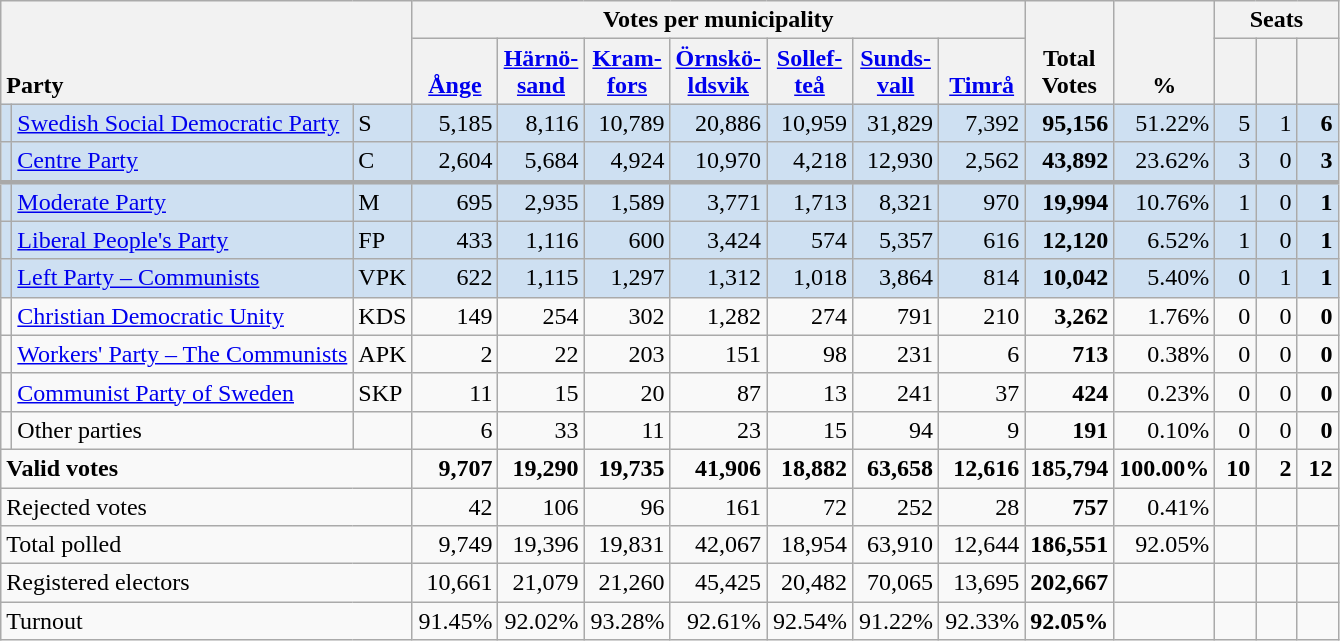<table class="wikitable" border="1" style="text-align:right;">
<tr>
<th style="text-align:left;" valign=bottom rowspan=2 colspan=3>Party</th>
<th colspan=7>Votes per municipality</th>
<th align=center valign=bottom rowspan=2 width="50">Total Votes</th>
<th align=center valign=bottom rowspan=2 width="50">%</th>
<th colspan=3>Seats</th>
</tr>
<tr>
<th align=center valign=bottom width="50"><a href='#'>Ånge</a></th>
<th align=center valign=bottom width="50"><a href='#'>Härnö- sand</a></th>
<th align=center valign=bottom width="50"><a href='#'>Kram- fors</a></th>
<th align=center valign=bottom width="50"><a href='#'>Örnskö- ldsvik</a></th>
<th align=center valign=bottom width="50"><a href='#'>Sollef- teå</a></th>
<th align=center valign=bottom width="50"><a href='#'>Sunds- vall</a></th>
<th align=center valign=bottom width="50"><a href='#'>Timrå</a></th>
<th align=center valign=bottom width="20"><small></small></th>
<th align=center valign=bottom width="20"><small><a href='#'></a></small></th>
<th align=center valign=bottom width="20"><small></small></th>
</tr>
<tr style="background:#CEE0F2;">
<td></td>
<td align=left style="white-space: nowrap;"><a href='#'>Swedish Social Democratic Party</a></td>
<td align=left>S</td>
<td>5,185</td>
<td>8,116</td>
<td>10,789</td>
<td>20,886</td>
<td>10,959</td>
<td>31,829</td>
<td>7,392</td>
<td><strong>95,156</strong></td>
<td>51.22%</td>
<td>5</td>
<td>1</td>
<td><strong>6</strong></td>
</tr>
<tr style="background:#CEE0F2;">
<td></td>
<td align=left><a href='#'>Centre Party</a></td>
<td align=left>C</td>
<td>2,604</td>
<td>5,684</td>
<td>4,924</td>
<td>10,970</td>
<td>4,218</td>
<td>12,930</td>
<td>2,562</td>
<td><strong>43,892</strong></td>
<td>23.62%</td>
<td>3</td>
<td>0</td>
<td><strong>3</strong></td>
</tr>
<tr style="background:#CEE0F2; border-top:3px solid darkgray;">
<td></td>
<td align=left><a href='#'>Moderate Party</a></td>
<td align=left>M</td>
<td>695</td>
<td>2,935</td>
<td>1,589</td>
<td>3,771</td>
<td>1,713</td>
<td>8,321</td>
<td>970</td>
<td><strong>19,994</strong></td>
<td>10.76%</td>
<td>1</td>
<td>0</td>
<td><strong>1</strong></td>
</tr>
<tr style="background:#CEE0F2;">
<td></td>
<td align=left><a href='#'>Liberal People's Party</a></td>
<td align=left>FP</td>
<td>433</td>
<td>1,116</td>
<td>600</td>
<td>3,424</td>
<td>574</td>
<td>5,357</td>
<td>616</td>
<td><strong>12,120</strong></td>
<td>6.52%</td>
<td>1</td>
<td>0</td>
<td><strong>1</strong></td>
</tr>
<tr style="background:#CEE0F2;">
<td></td>
<td align=left><a href='#'>Left Party – Communists</a></td>
<td align=left>VPK</td>
<td>622</td>
<td>1,115</td>
<td>1,297</td>
<td>1,312</td>
<td>1,018</td>
<td>3,864</td>
<td>814</td>
<td><strong>10,042</strong></td>
<td>5.40%</td>
<td>0</td>
<td>1</td>
<td><strong>1</strong></td>
</tr>
<tr>
<td></td>
<td align=left><a href='#'>Christian Democratic Unity</a></td>
<td align=left>KDS</td>
<td>149</td>
<td>254</td>
<td>302</td>
<td>1,282</td>
<td>274</td>
<td>791</td>
<td>210</td>
<td><strong>3,262</strong></td>
<td>1.76%</td>
<td>0</td>
<td>0</td>
<td><strong>0</strong></td>
</tr>
<tr>
<td></td>
<td align=left><a href='#'>Workers' Party – The Communists</a></td>
<td align=left>APK</td>
<td>2</td>
<td>22</td>
<td>203</td>
<td>151</td>
<td>98</td>
<td>231</td>
<td>6</td>
<td><strong>713</strong></td>
<td>0.38%</td>
<td>0</td>
<td>0</td>
<td><strong>0</strong></td>
</tr>
<tr>
<td></td>
<td align=left><a href='#'>Communist Party of Sweden</a></td>
<td align=left>SKP</td>
<td>11</td>
<td>15</td>
<td>20</td>
<td>87</td>
<td>13</td>
<td>241</td>
<td>37</td>
<td><strong>424</strong></td>
<td>0.23%</td>
<td>0</td>
<td>0</td>
<td><strong>0</strong></td>
</tr>
<tr>
<td></td>
<td align=left>Other parties</td>
<td></td>
<td>6</td>
<td>33</td>
<td>11</td>
<td>23</td>
<td>15</td>
<td>94</td>
<td>9</td>
<td><strong>191</strong></td>
<td>0.10%</td>
<td>0</td>
<td>0</td>
<td><strong>0</strong></td>
</tr>
<tr style="font-weight:bold">
<td align=left colspan=3>Valid votes</td>
<td>9,707</td>
<td>19,290</td>
<td>19,735</td>
<td>41,906</td>
<td>18,882</td>
<td>63,658</td>
<td>12,616</td>
<td>185,794</td>
<td>100.00%</td>
<td>10</td>
<td>2</td>
<td>12</td>
</tr>
<tr>
<td align=left colspan=3>Rejected votes</td>
<td>42</td>
<td>106</td>
<td>96</td>
<td>161</td>
<td>72</td>
<td>252</td>
<td>28</td>
<td><strong>757</strong></td>
<td>0.41%</td>
<td></td>
<td></td>
<td></td>
</tr>
<tr>
<td align=left colspan=3>Total polled</td>
<td>9,749</td>
<td>19,396</td>
<td>19,831</td>
<td>42,067</td>
<td>18,954</td>
<td>63,910</td>
<td>12,644</td>
<td><strong>186,551</strong></td>
<td>92.05%</td>
<td></td>
<td></td>
<td></td>
</tr>
<tr>
<td align=left colspan=3>Registered electors</td>
<td>10,661</td>
<td>21,079</td>
<td>21,260</td>
<td>45,425</td>
<td>20,482</td>
<td>70,065</td>
<td>13,695</td>
<td><strong>202,667</strong></td>
<td></td>
<td></td>
<td></td>
<td></td>
</tr>
<tr>
<td align=left colspan=3>Turnout</td>
<td>91.45%</td>
<td>92.02%</td>
<td>93.28%</td>
<td>92.61%</td>
<td>92.54%</td>
<td>91.22%</td>
<td>92.33%</td>
<td><strong>92.05%</strong></td>
<td></td>
<td></td>
<td></td>
<td></td>
</tr>
</table>
